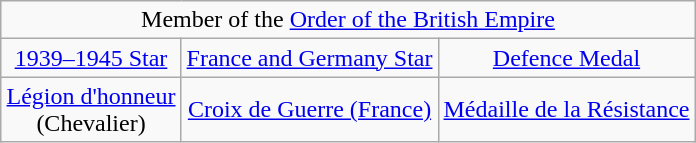<table class="wikitable" style="margin:1em auto; text-align:center;">
<tr>
<td colspan=4>Member of the <a href='#'>Order of the British Empire</a></td>
</tr>
<tr>
<td><a href='#'>1939–1945 Star</a></td>
<td><a href='#'>France and Germany Star</a></td>
<td><a href='#'>Defence Medal</a></td>
</tr>
<tr>
<td><a href='#'>Légion d'honneur</a><br>(Chevalier)</td>
<td><a href='#'>Croix de Guerre (France)</a></td>
<td><a href='#'>Médaille de la Résistance</a></td>
</tr>
</table>
